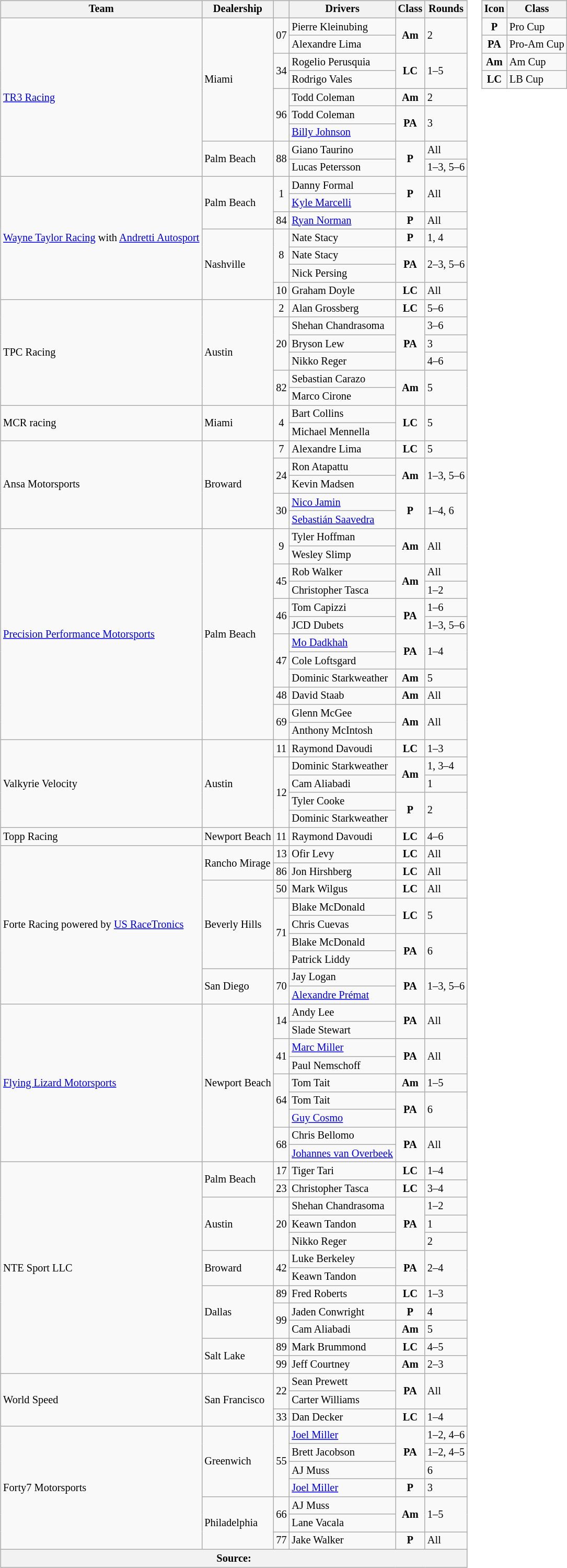<table>
<tr>
<td><br><table class="wikitable" style="font-size: 85%;">
<tr>
<th>Team</th>
<th>Dealership</th>
<th></th>
<th>Drivers</th>
<th>Class</th>
<th>Rounds</th>
</tr>
<tr>
<td rowspan="9"><a href='#'>TR3 Racing</a></td>
<td rowspan="7"> Miami</td>
<td rowspan="2" align=center>07</td>
<td> Pierre Kleinubing</td>
<td rowspan="2" align=center><strong><span>Am</span></strong></td>
<td rowspan="2">2</td>
</tr>
<tr>
<td> Alexandre Lima</td>
</tr>
<tr>
<td rowspan="2" align=center>34</td>
<td> Rogelio Perusquia</td>
<td rowspan="2" align=center><strong><span>LC</span></strong></td>
<td rowspan="2">1–5</td>
</tr>
<tr>
<td> Rodrigo Vales</td>
</tr>
<tr>
<td rowspan="3" align=center>96</td>
<td> Todd Coleman</td>
<td rowspan="1" align=center><strong><span>Am</span></strong></td>
<td rowspan="1">2</td>
</tr>
<tr>
<td> Todd Coleman</td>
<td rowspan="2" align=center><strong><span>PA</span></strong></td>
<td rowspan="2">3</td>
</tr>
<tr>
<td> <a href='#'>Billy Johnson</a></td>
</tr>
<tr>
<td rowspan="2"> Palm Beach</td>
<td rowspan="2" align=center>88</td>
<td> Giano Taurino</td>
<td rowspan="2" align=center><strong><span>P</span></strong></td>
<td rowspan="1">All</td>
</tr>
<tr>
<td> Lucas Petersson</td>
<td rowspan="1">1–3, 5–6</td>
</tr>
<tr>
<td rowspan="7"><a href='#'>Wayne Taylor Racing</a> with <a href='#'>Andretti Autosport</a></td>
<td rowspan="3"> Palm Beach</td>
<td rowspan="2" align=center>1</td>
<td> Danny Formal</td>
<td rowspan="2" align=center><strong><span>P</span></strong></td>
<td rowspan="2">All</td>
</tr>
<tr>
<td> <a href='#'>Kyle Marcelli</a></td>
</tr>
<tr>
<td align=center>84</td>
<td> <a href='#'>Ryan Norman</a></td>
<td align=center><strong><span>P</span></strong></td>
<td>All</td>
</tr>
<tr>
<td rowspan="4"> Nashville</td>
<td rowspan="3" align=center>8</td>
<td rowspan="1"> Nate Stacy</td>
<td align=center><strong><span>P</span></strong></td>
<td>1, 4</td>
</tr>
<tr>
<td rowspan="1"> Nate Stacy</td>
<td rowspan="2" align=center><strong><span>PA</span></strong></td>
<td rowspan="2">2–3, 5–6</td>
</tr>
<tr>
<td> Nick Persing</td>
</tr>
<tr>
<td align=center>10</td>
<td> Graham Doyle</td>
<td align=center><strong><span>LC</span></strong></td>
<td>All</td>
</tr>
<tr>
<td rowspan="6">TPC Racing</td>
<td rowspan="6"> Austin</td>
<td rowspan="1" align=center>2</td>
<td> Alan Grossberg</td>
<td rowspan="1" align=center><strong><span>LC</span></strong></td>
<td>5–6</td>
</tr>
<tr>
<td rowspan="3" align=center>20</td>
<td> Shehan Chandrasoma</td>
<td rowspan="3" align=center><strong><span>PA</span></strong></td>
<td>3–6</td>
</tr>
<tr>
<td> Bryson Lew</td>
<td>3</td>
</tr>
<tr>
<td> Nikko Reger</td>
<td>4–6</td>
</tr>
<tr>
<td rowspan="2" align=center>82</td>
<td> Sebastian Carazo</td>
<td rowspan="2" align=center><strong><span>Am</span></strong></td>
<td rowspan="2">5</td>
</tr>
<tr>
<td> Marco Cirone</td>
</tr>
<tr>
<td rowspan="2">MCR racing</td>
<td rowspan="2"> Miami</td>
<td rowspan="2" align=center>4</td>
<td> Bart Collins</td>
<td rowspan="2" align=center><strong><span>LC</span></strong></td>
<td rowspan="2">5</td>
</tr>
<tr>
<td> Michael Mennella</td>
</tr>
<tr>
<td rowspan="5">Ansa Motorsports</td>
<td rowspan="5"> Broward</td>
<td rowspan="1" align=center>7</td>
<td> Alexandre Lima</td>
<td rowspan="1" align=center><strong><span>LC</span></strong></td>
<td rowspan="1">5</td>
</tr>
<tr>
<td rowspan="2" align=center>24</td>
<td> Ron Atapattu</td>
<td rowspan="2" align=center><strong><span>Am</span></strong></td>
<td rowspan="2">1–3, 5–6</td>
</tr>
<tr>
<td> Kevin Madsen</td>
</tr>
<tr>
<td rowspan="2" align=center>30</td>
<td> <a href='#'>Nico Jamin</a></td>
<td rowspan="2" align=center><strong><span>P</span></strong></td>
<td rowspan="2">1–4, 6</td>
</tr>
<tr>
<td> <a href='#'>Sebastián Saavedra</a></td>
</tr>
<tr>
<td rowspan="12"><a href='#'>Precision Performance Motorsports</a></td>
<td rowspan="12"> Palm Beach</td>
<td rowspan="2" align=center>9</td>
<td> Tyler Hoffman</td>
<td rowspan="2" align=center><strong><span>Am</span></strong></td>
<td rowspan="2">All</td>
</tr>
<tr>
<td> Wesley Slimp</td>
</tr>
<tr>
<td rowspan="2" align=center>45</td>
<td> Rob Walker</td>
<td rowspan="2" align=center><strong><span>Am</span></strong></td>
<td rowspan="1">All</td>
</tr>
<tr>
<td> Christopher Tasca</td>
<td rowspan="1">1–2</td>
</tr>
<tr>
<td rowspan="2" align=center>46</td>
<td> Tom Capizzi</td>
<td rowspan="2" align=center><strong><span>PA</span></strong></td>
<td>1–6</td>
</tr>
<tr>
<td> JCD Dubets</td>
<td>1–3, 5–6</td>
</tr>
<tr>
<td rowspan="3" align=center>47</td>
<td> <a href='#'>Mo Dadkhah</a></td>
<td rowspan="2" align=center><strong><span>PA</span></strong></td>
<td rowspan="2">1–4</td>
</tr>
<tr>
<td> Cole Loftsgard</td>
</tr>
<tr>
<td> Dominic Starkweather</td>
<td rowspan="1" align=center><strong><span>Am</span></strong></td>
<td rowspan="1">5</td>
</tr>
<tr>
<td align=center>48</td>
<td> David Staab</td>
<td align=center><strong><span>Am</span></strong></td>
<td>All</td>
</tr>
<tr>
<td rowspan="2" align=center>69</td>
<td> Glenn McGee</td>
<td rowspan="2" align=center><strong><span>Am</span></strong></td>
<td rowspan="2">All</td>
</tr>
<tr>
<td> Anthony McIntosh</td>
</tr>
<tr>
<td rowspan="5">Valkyrie Velocity</td>
<td rowspan="5"> Austin</td>
<td align=center>11</td>
<td> Raymond Davoudi</td>
<td align=center><strong><span>LC</span></strong></td>
<td>1–3</td>
</tr>
<tr>
<td rowspan="4" align=center>12</td>
<td> Dominic Starkweather</td>
<td rowspan="2" align=center><strong><span>Am</span></strong></td>
<td rowspan="1">1, 3–4</td>
</tr>
<tr>
<td> Cam Aliabadi</td>
<td rowspan="1">1</td>
</tr>
<tr>
<td> Tyler Cooke</td>
<td rowspan="2" align=center><strong><span>P</span></strong></td>
<td rowspan="2">2</td>
</tr>
<tr>
<td> Dominic Starkweather</td>
</tr>
<tr>
<td rowspan="1">Topp Racing</td>
<td rowspan="1"> Newport Beach</td>
<td align=center>11</td>
<td> Raymond Davoudi</td>
<td align=center><strong><span>LC</span></strong></td>
<td>4–6</td>
</tr>
<tr>
<td rowspan="9">Forte Racing powered by <a href='#'>US RaceTronics</a></td>
<td rowspan="2"> Rancho Mirage</td>
<td align=center>13</td>
<td> Ofir Levy</td>
<td align=center><strong><span>LC</span></strong></td>
<td>All</td>
</tr>
<tr>
<td align=center>86</td>
<td> Jon Hirshberg</td>
<td align=center><strong><span>LC</span></strong></td>
<td>All</td>
</tr>
<tr>
<td rowspan="5"> Beverly Hills</td>
<td align=center>50</td>
<td> Mark Wilgus</td>
<td align=center><strong><span>LC</span></strong></td>
<td>All</td>
</tr>
<tr>
<td rowspan="4" align=center>71</td>
<td> Blake McDonald</td>
<td rowspan="2" align=center><strong><span>LC</span></strong></td>
<td rowspan="2">5</td>
</tr>
<tr>
<td> Chris Cuevas</td>
</tr>
<tr>
<td> Blake McDonald</td>
<td rowspan="2" align=center><strong><span>PA</span></strong></td>
<td rowspan="2">6</td>
</tr>
<tr>
<td> Patrick Liddy</td>
</tr>
<tr>
<td rowspan="2"> San Diego</td>
<td rowspan="2" align=center>70</td>
<td> Jay Logan</td>
<td rowspan="2" align=center><strong><span>PA</span></strong></td>
<td rowspan="2">1–3, 5–6</td>
</tr>
<tr>
<td> <a href='#'>Alexandre Prémat</a></td>
</tr>
<tr>
<td rowspan="9"><a href='#'>Flying Lizard Motorsports</a></td>
<td rowspan="9"> Newport Beach</td>
<td rowspan="2" align=center>14</td>
<td> Andy Lee</td>
<td rowspan="2" align=center><strong><span>PA</span></strong></td>
<td rowspan="2">All</td>
</tr>
<tr>
<td> Slade Stewart</td>
</tr>
<tr>
<td rowspan="2" align=center>41</td>
<td> <a href='#'>Marc Miller</a></td>
<td rowspan="2" align=center><strong><span>PA</span></strong></td>
<td rowspan="2">All</td>
</tr>
<tr>
<td> Paul Nemschoff</td>
</tr>
<tr>
<td rowspan="3" align=center>64</td>
<td> Tom Tait</td>
<td align=center><strong><span>Am</span></strong></td>
<td>1–5</td>
</tr>
<tr>
<td> Tom Tait</td>
<td rowspan="2" align=center><strong><span>PA</span></strong></td>
<td rowspan="2">6</td>
</tr>
<tr>
<td> <a href='#'>Guy Cosmo</a></td>
</tr>
<tr>
<td rowspan="2" align=center>68</td>
<td> Chris Bellomo</td>
<td rowspan="2" align=center><strong><span>PA</span></strong></td>
<td rowspan="2">All</td>
</tr>
<tr>
<td> <a href='#'>Johannes van Overbeek</a></td>
</tr>
<tr>
<td rowspan="12">NTE Sport LLC</td>
<td rowspan="2"> Palm Beach</td>
<td align=center>17</td>
<td> Tiger Tari</td>
<td align=center><strong><span>LC</span></strong></td>
<td>1–4</td>
</tr>
<tr>
<td align=center>23</td>
<td> Christopher Tasca</td>
<td align=center><strong><span>LC</span></strong></td>
<td>3–4</td>
</tr>
<tr>
<td rowspan="3"> Austin</td>
<td rowspan="3" align=center>20</td>
<td> Shehan Chandrasoma</td>
<td rowspan="3" align=center><strong><span>PA</span></strong></td>
<td>1–2</td>
</tr>
<tr>
<td> Keawn Tandon</td>
<td>1</td>
</tr>
<tr>
<td> Nikko Reger</td>
<td>2</td>
</tr>
<tr>
<td rowspan="2"> Broward</td>
<td rowspan="2" align=center>42</td>
<td> Luke Berkeley</td>
<td rowspan="2" align=center><strong><span>PA</span></strong></td>
<td rowspan="2">2–4</td>
</tr>
<tr>
<td> Keawn Tandon</td>
</tr>
<tr>
<td rowspan="3"> Dallas</td>
<td align=center>89</td>
<td> Fred Roberts</td>
<td align=center><strong><span>LC</span></strong></td>
<td>1–3</td>
</tr>
<tr>
<td rowspan="2" align=center>99</td>
<td> Jaden Conwright</td>
<td align=center><strong><span>P</span></strong></td>
<td>4</td>
</tr>
<tr>
<td> Cam Aliabadi</td>
<td align=center><strong><span>Am</span></strong></td>
<td>5</td>
</tr>
<tr>
<td rowspan="2"> Salt Lake</td>
<td align=center>89</td>
<td> Mark Brummond</td>
<td align=center><strong><span>LC</span></strong></td>
<td>4–5</td>
</tr>
<tr>
<td align=center>99</td>
<td> Jeff Courtney</td>
<td align=center><strong><span>Am</span></strong></td>
<td>2–3</td>
</tr>
<tr>
<td rowspan="3">World Speed</td>
<td rowspan="3"> San Francisco</td>
<td rowspan="2" align=center>22</td>
<td> Sean Prewett</td>
<td rowspan="2" align=center><strong><span>PA</span></strong></td>
<td rowspan="2">All</td>
</tr>
<tr>
<td> Carter Williams</td>
</tr>
<tr>
<td align=center>33</td>
<td> Dan Decker</td>
<td align=center><strong><span>LC</span></strong></td>
<td>1–4</td>
</tr>
<tr>
<td rowspan="7">Forty7 Motorsports</td>
<td rowspan="4"> Greenwich</td>
<td rowspan="4" align=center>55</td>
<td> <a href='#'>Joel Miller</a></td>
<td rowspan="3" align=center><strong><span>PA</span></strong></td>
<td rowspan="1">1–2, 4–6</td>
</tr>
<tr>
<td> Brett Jacobson</td>
<td rowspan="1">1–2, 4–5</td>
</tr>
<tr>
<td> AJ Muss</td>
<td rowspan="1">6</td>
</tr>
<tr>
<td> <a href='#'>Joel Miller</a></td>
<td rowspan="1" align=center><strong><span>P</span></strong></td>
<td rowspan="1">3</td>
</tr>
<tr>
<td rowspan="3"> Philadelphia</td>
<td rowspan="2" align=center>66</td>
<td> AJ Muss</td>
<td rowspan="2" align=center><strong><span>Am</span></strong></td>
<td rowspan="2">1–5</td>
</tr>
<tr>
<td> Lane Vacala</td>
</tr>
<tr>
<td align=center>77</td>
<td> Jake Walker</td>
<td align=center><strong><span>P</span></strong></td>
<td>All</td>
</tr>
<tr>
<th colspan="6">Source:      </th>
</tr>
</table>
</td>
<td valign="top"><br><table class="wikitable" style="font-size: 85%;">
<tr>
<th>Icon</th>
<th>Class</th>
</tr>
<tr>
<td align=center><strong><span>P</span></strong></td>
<td>Pro Cup</td>
</tr>
<tr>
<td align=center><strong><span>PA</span></strong></td>
<td>Pro-Am Cup</td>
</tr>
<tr>
<td align=center><strong><span>Am</span></strong></td>
<td>Am Cup</td>
</tr>
<tr>
<td align=center><strong><span>LC</span></strong></td>
<td>LB Cup</td>
</tr>
</table>
</td>
</tr>
</table>
